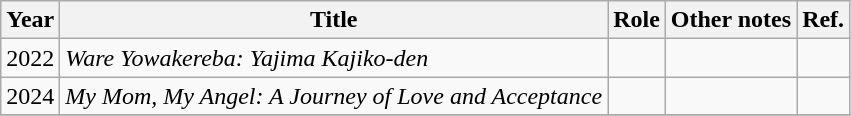<table class="wikitable">
<tr>
<th>Year</th>
<th>Title</th>
<th>Role</th>
<th>Other notes</th>
<th>Ref.</th>
</tr>
<tr>
<td>2022</td>
<td><em>Ware Yowakereba: Yajima Kajiko-den</em></td>
<td></td>
<td></td>
<td></td>
</tr>
<tr>
<td>2024</td>
<td><em>My Mom, My Angel: A Journey of Love and Acceptance</em></td>
<td></td>
<td></td>
<td></td>
</tr>
<tr>
</tr>
</table>
